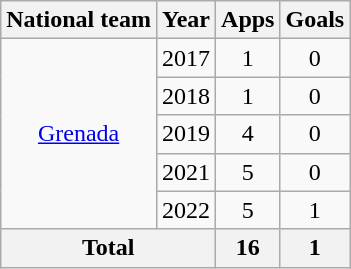<table class="wikitable" style="text-align: center">
<tr>
<th>National team</th>
<th>Year</th>
<th>Apps</th>
<th>Goals</th>
</tr>
<tr>
<td rowspan="5"><a href='#'>Grenada</a></td>
<td>2017</td>
<td>1</td>
<td>0</td>
</tr>
<tr>
<td>2018</td>
<td>1</td>
<td>0</td>
</tr>
<tr>
<td>2019</td>
<td>4</td>
<td>0</td>
</tr>
<tr>
<td>2021</td>
<td>5</td>
<td>0</td>
</tr>
<tr>
<td>2022</td>
<td>5</td>
<td>1</td>
</tr>
<tr>
<th colspan="2">Total</th>
<th>16</th>
<th>1</th>
</tr>
</table>
